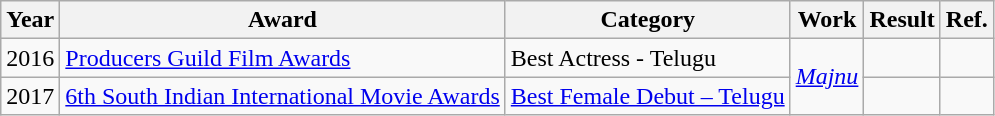<table class="wikitable">
<tr>
<th>Year</th>
<th>Award</th>
<th>Category</th>
<th>Work</th>
<th>Result</th>
<th>Ref.</th>
</tr>
<tr>
<td>2016</td>
<td><a href='#'>Producers Guild Film Awards</a></td>
<td>Best Actress - Telugu</td>
<td rowspan="2"><em><a href='#'>Majnu</a></em></td>
<td></td>
<td></td>
</tr>
<tr>
<td>2017</td>
<td><a href='#'>6th South Indian International Movie Awards</a></td>
<td><a href='#'>Best Female Debut – Telugu</a></td>
<td></td>
<td></td>
</tr>
</table>
